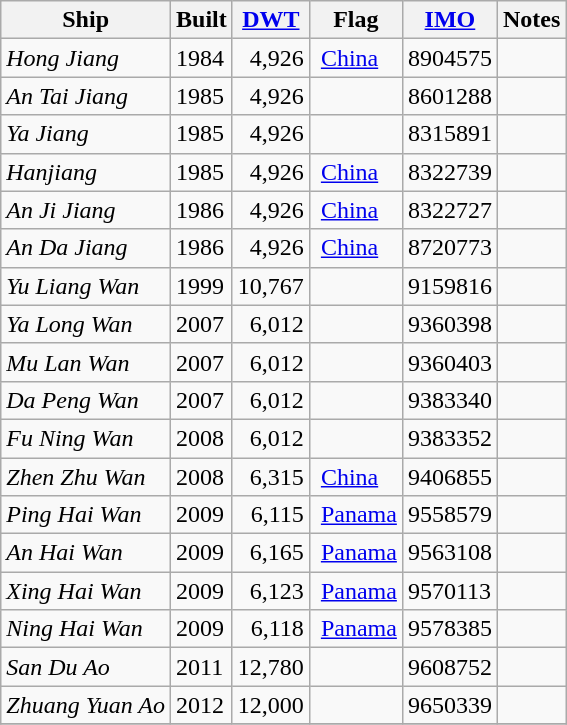<table class="wikitable">
<tr>
<th>Ship</th>
<th>Built</th>
<th><a href='#'>DWT</a></th>
<th>Flag</th>
<th><a href='#'>IMO</a></th>
<th>Notes</th>
</tr>
<tr>
<td><em>Hong Jiang</em></td>
<td>1984</td>
<td align=right>4,926</td>
<td> <a href='#'>China</a></td>
<td>8904575</td>
<td></td>
</tr>
<tr>
<td><em>An Tai Jiang</em></td>
<td>1985</td>
<td align=right>4,926</td>
<td></td>
<td>8601288</td>
<td></td>
</tr>
<tr>
<td><em>Ya Jiang</em></td>
<td>1985</td>
<td align=right>4,926</td>
<td></td>
<td>8315891</td>
<td></td>
</tr>
<tr>
<td><em>Hanjiang</em></td>
<td>1985</td>
<td align=right>4,926</td>
<td> <a href='#'>China</a></td>
<td>8322739</td>
<td></td>
</tr>
<tr>
<td><em>An Ji Jiang</em></td>
<td>1986</td>
<td align=right>4,926</td>
<td> <a href='#'>China</a></td>
<td>8322727</td>
<td></td>
</tr>
<tr>
<td><em>An Da Jiang</em></td>
<td>1986</td>
<td align=right>4,926</td>
<td> <a href='#'>China</a></td>
<td>8720773</td>
<td></td>
</tr>
<tr>
<td><em>Yu Liang Wan</em></td>
<td>1999</td>
<td align=right>10,767</td>
<td></td>
<td>9159816</td>
<td></td>
</tr>
<tr>
<td><em>Ya Long Wan</em></td>
<td>2007</td>
<td align=right>6,012</td>
<td></td>
<td>9360398</td>
<td></td>
</tr>
<tr>
<td><em>Mu Lan Wan</em></td>
<td>2007</td>
<td align=right>6,012</td>
<td></td>
<td>9360403</td>
<td></td>
</tr>
<tr>
<td><em>Da Peng Wan</em></td>
<td>2007</td>
<td align=right>6,012</td>
<td></td>
<td>9383340</td>
<td></td>
</tr>
<tr>
<td><em>Fu Ning Wan</em></td>
<td>2008</td>
<td align=right>6,012</td>
<td></td>
<td>9383352</td>
<td></td>
</tr>
<tr>
<td><em>Zhen Zhu Wan</em></td>
<td>2008</td>
<td align=right>6,315</td>
<td> <a href='#'>China</a></td>
<td>9406855</td>
<td></td>
</tr>
<tr>
<td><em>Ping Hai Wan</em></td>
<td>2009</td>
<td align=right>6,115</td>
<td> <a href='#'>Panama</a></td>
<td>9558579</td>
<td></td>
</tr>
<tr>
<td><em>An Hai Wan</em></td>
<td>2009</td>
<td align=right>6,165</td>
<td> <a href='#'>Panama</a></td>
<td>9563108</td>
<td></td>
</tr>
<tr>
<td><em>Xing Hai Wan</em></td>
<td>2009</td>
<td align=right>6,123</td>
<td> <a href='#'>Panama</a></td>
<td>9570113</td>
<td></td>
</tr>
<tr>
<td><em>Ning Hai Wan</em></td>
<td>2009</td>
<td align=right>6,118</td>
<td> <a href='#'>Panama</a></td>
<td>9578385</td>
<td></td>
</tr>
<tr>
<td><em>San Du Ao</em></td>
<td>2011</td>
<td align=right>12,780</td>
<td></td>
<td>9608752</td>
<td></td>
</tr>
<tr>
<td><em> Zhuang Yuan Ao</em></td>
<td>2012</td>
<td align=right>12,000</td>
<td></td>
<td>9650339</td>
<td></td>
</tr>
<tr>
</tr>
</table>
